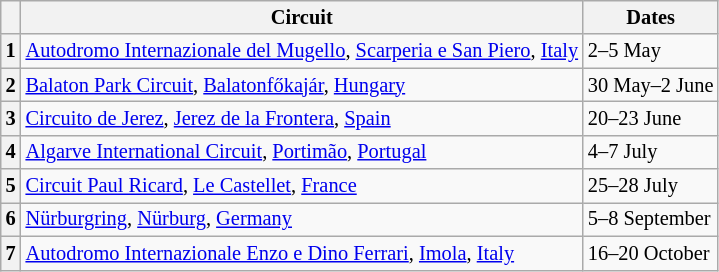<table class="wikitable" style="font-size:85%">
<tr>
<th></th>
<th>Circuit</th>
<th>Dates</th>
</tr>
<tr>
<th>1</th>
<td> <a href='#'>Autodromo Internazionale del Mugello</a>, <a href='#'>Scarperia e San Piero</a>, <a href='#'>Italy</a></td>
<td>2–5 May</td>
</tr>
<tr>
<th>2</th>
<td> <a href='#'>Balaton Park Circuit</a>, <a href='#'>Balatonfőkajár</a>, <a href='#'>Hungary</a></td>
<td>30 May–2 June</td>
</tr>
<tr>
<th>3</th>
<td> <a href='#'>Circuito de Jerez</a>, <a href='#'>Jerez de la Frontera</a>, <a href='#'>Spain</a></td>
<td>20–23 June</td>
</tr>
<tr>
<th>4</th>
<td> <a href='#'>Algarve International Circuit</a>, <a href='#'>Portimão</a>, <a href='#'>Portugal</a></td>
<td>4–7 July</td>
</tr>
<tr>
<th>5</th>
<td> <a href='#'>Circuit Paul Ricard</a>, <a href='#'>Le Castellet</a>, <a href='#'>France</a></td>
<td>25–28 July</td>
</tr>
<tr>
<th>6</th>
<td> <a href='#'>Nürburgring</a>, <a href='#'>Nürburg</a>, <a href='#'>Germany</a></td>
<td>5–8 September</td>
</tr>
<tr>
<th>7</th>
<td> <a href='#'>Autodromo Internazionale Enzo e Dino Ferrari</a>, <a href='#'>Imola</a>, <a href='#'>Italy</a></td>
<td>16–20 October</td>
</tr>
</table>
